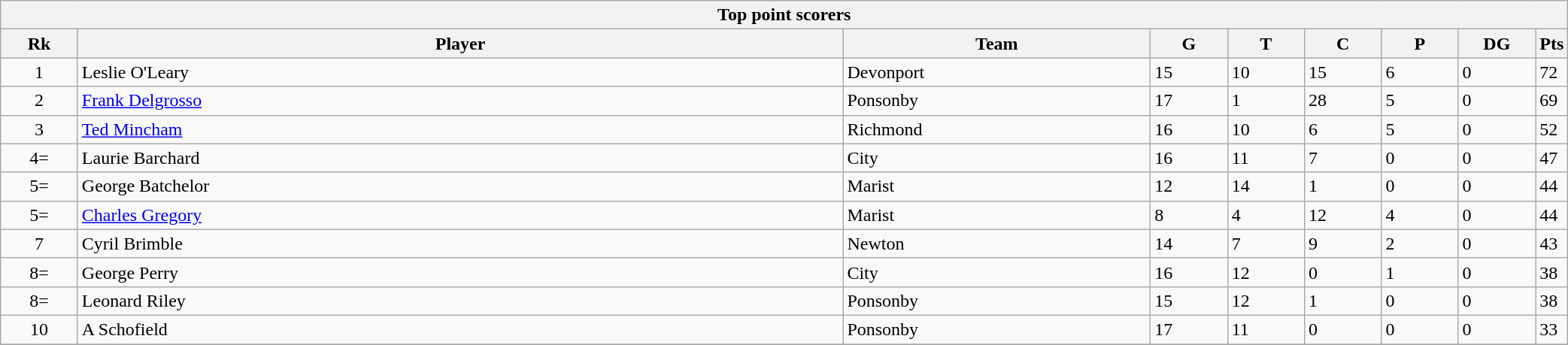<table class="wikitable collapsible sortable" style="text-align:left; font-size:100%; width:110%;">
<tr>
<th colspan="100%">Top point scorers</th>
</tr>
<tr>
<th style="width:5%;">Rk</th>
<th style="width:50%;">Player</th>
<th style="width:20%;">Team</th>
<th style="width:5%;">G</th>
<th style="width:5%;">T</th>
<th style="width:5%;">C</th>
<th style="width:5%;">P</th>
<th style="width:5%;">DG</th>
<th style="width:10%;">Pts<br></th>
</tr>
<tr>
<td style="text-align:center;">1</td>
<td>Leslie O'Leary</td>
<td>Devonport</td>
<td>15</td>
<td>10</td>
<td>15</td>
<td>6</td>
<td>0</td>
<td>72</td>
</tr>
<tr>
<td style="text-align:center;">2</td>
<td><a href='#'>Frank Delgrosso</a></td>
<td>Ponsonby</td>
<td>17</td>
<td>1</td>
<td>28</td>
<td>5</td>
<td>0</td>
<td>69</td>
</tr>
<tr>
<td style="text-align:center;">3</td>
<td><a href='#'>Ted Mincham</a></td>
<td>Richmond</td>
<td>16</td>
<td>10</td>
<td>6</td>
<td>5</td>
<td>0</td>
<td>52</td>
</tr>
<tr>
<td style="text-align:center;">4=</td>
<td>Laurie Barchard</td>
<td>City</td>
<td>16</td>
<td>11</td>
<td>7</td>
<td>0</td>
<td>0</td>
<td>47</td>
</tr>
<tr>
<td style="text-align:center;">5=</td>
<td>George Batchelor</td>
<td>Marist</td>
<td>12</td>
<td>14</td>
<td>1</td>
<td>0</td>
<td>0</td>
<td>44</td>
</tr>
<tr>
<td style="text-align:center;">5=</td>
<td><a href='#'>Charles Gregory</a></td>
<td>Marist</td>
<td>8</td>
<td>4</td>
<td>12</td>
<td>4</td>
<td>0</td>
<td>44</td>
</tr>
<tr>
<td style="text-align:center;">7</td>
<td>Cyril Brimble</td>
<td>Newton</td>
<td>14</td>
<td>7</td>
<td>9</td>
<td>2</td>
<td>0</td>
<td>43</td>
</tr>
<tr>
<td style="text-align:center;">8=</td>
<td>George Perry</td>
<td>City</td>
<td>16</td>
<td>12</td>
<td>0</td>
<td>1</td>
<td>0</td>
<td>38</td>
</tr>
<tr>
<td style="text-align:center;">8=</td>
<td>Leonard Riley</td>
<td>Ponsonby</td>
<td>15</td>
<td>12</td>
<td>1</td>
<td>0</td>
<td>0</td>
<td>38</td>
</tr>
<tr>
<td style="text-align:center;">10</td>
<td>A Schofield</td>
<td>Ponsonby</td>
<td>17</td>
<td>11</td>
<td>0</td>
<td>0</td>
<td>0</td>
<td>33</td>
</tr>
<tr>
</tr>
</table>
